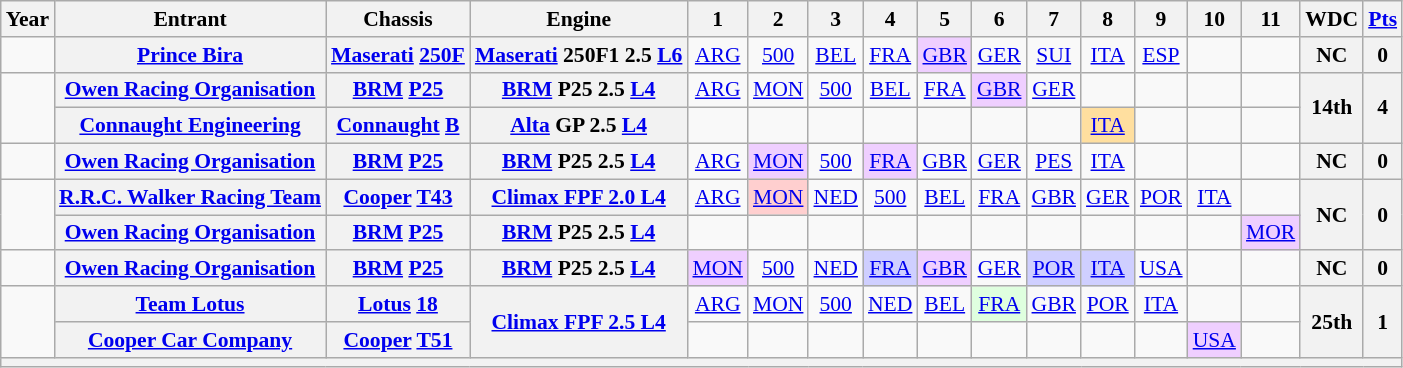<table class="wikitable" style="text-align:center; font-size:90%">
<tr>
<th>Year</th>
<th>Entrant</th>
<th>Chassis</th>
<th>Engine</th>
<th>1</th>
<th>2</th>
<th>3</th>
<th>4</th>
<th>5</th>
<th>6</th>
<th>7</th>
<th>8</th>
<th>9</th>
<th>10</th>
<th>11</th>
<th>WDC</th>
<th><a href='#'>Pts</a></th>
</tr>
<tr>
<td></td>
<th><a href='#'>Prince Bira</a></th>
<th><a href='#'>Maserati</a> <a href='#'>250F</a></th>
<th><a href='#'>Maserati</a> 250F1 2.5 <a href='#'>L6</a></th>
<td><a href='#'>ARG</a></td>
<td><a href='#'>500</a></td>
<td><a href='#'>BEL</a></td>
<td><a href='#'>FRA</a></td>
<td style="background:#EFCFFF;"><a href='#'>GBR</a><br></td>
<td><a href='#'>GER</a></td>
<td><a href='#'>SUI</a></td>
<td><a href='#'>ITA</a></td>
<td><a href='#'>ESP</a></td>
<td></td>
<td></td>
<th>NC</th>
<th>0</th>
</tr>
<tr>
<td rowspan=2></td>
<th><a href='#'>Owen Racing Organisation</a></th>
<th><a href='#'>BRM</a> <a href='#'>P25</a></th>
<th><a href='#'>BRM</a> P25 2.5 <a href='#'>L4</a></th>
<td><a href='#'>ARG</a></td>
<td><a href='#'>MON</a></td>
<td><a href='#'>500</a></td>
<td><a href='#'>BEL</a></td>
<td><a href='#'>FRA</a></td>
<td style="background:#EFCFFF;"><a href='#'>GBR</a><br></td>
<td><a href='#'>GER</a></td>
<td></td>
<td></td>
<td></td>
<td></td>
<th rowspan=2>14th</th>
<th rowspan=2>4</th>
</tr>
<tr>
<th><a href='#'>Connaught Engineering</a></th>
<th><a href='#'>Connaught</a> <a href='#'>B</a></th>
<th><a href='#'>Alta</a> GP 2.5 <a href='#'>L4</a></th>
<td></td>
<td></td>
<td></td>
<td></td>
<td></td>
<td></td>
<td></td>
<td style="background:#FFDF9F;"><a href='#'>ITA</a><br></td>
<td></td>
<td></td>
<td></td>
</tr>
<tr>
<td></td>
<th><a href='#'>Owen Racing Organisation</a></th>
<th><a href='#'>BRM</a> <a href='#'>P25</a></th>
<th><a href='#'>BRM</a> P25 2.5 <a href='#'>L4</a></th>
<td><a href='#'>ARG</a></td>
<td style="background:#EFCFFF;"><a href='#'>MON</a><br></td>
<td><a href='#'>500</a></td>
<td style="background:#EFCFFF;"><a href='#'>FRA</a><br></td>
<td><a href='#'>GBR</a></td>
<td><a href='#'>GER</a></td>
<td><a href='#'>PES</a></td>
<td><a href='#'>ITA</a></td>
<td></td>
<td></td>
<td></td>
<th>NC</th>
<th>0</th>
</tr>
<tr>
<td rowspan=2></td>
<th><a href='#'>R.R.C. Walker Racing Team</a></th>
<th><a href='#'>Cooper</a> <a href='#'>T43</a></th>
<th><a href='#'>Climax FPF 2.0 L4</a></th>
<td><a href='#'>ARG</a></td>
<td style="background:#FFCFCF;"><a href='#'>MON</a><br></td>
<td><a href='#'>NED</a></td>
<td><a href='#'>500</a></td>
<td><a href='#'>BEL</a></td>
<td><a href='#'>FRA</a></td>
<td><a href='#'>GBR</a></td>
<td><a href='#'>GER</a></td>
<td><a href='#'>POR</a></td>
<td><a href='#'>ITA</a></td>
<td></td>
<th rowspan=2>NC</th>
<th rowspan=2>0</th>
</tr>
<tr>
<th><a href='#'>Owen Racing Organisation</a></th>
<th><a href='#'>BRM</a> <a href='#'>P25</a></th>
<th><a href='#'>BRM</a> P25 2.5 <a href='#'>L4</a></th>
<td></td>
<td></td>
<td></td>
<td></td>
<td></td>
<td></td>
<td></td>
<td></td>
<td></td>
<td></td>
<td style="background:#EFCFFF;"><a href='#'>MOR</a><br></td>
</tr>
<tr>
<td></td>
<th><a href='#'>Owen Racing Organisation</a></th>
<th><a href='#'>BRM</a> <a href='#'>P25</a></th>
<th><a href='#'>BRM</a> P25 2.5 <a href='#'>L4</a></th>
<td style="background:#EFCFFF;"><a href='#'>MON</a><br></td>
<td><a href='#'>500</a></td>
<td><a href='#'>NED</a></td>
<td style="background:#CFCFFF;"><a href='#'>FRA</a><br></td>
<td style="background:#EFCFFF;"><a href='#'>GBR</a><br></td>
<td><a href='#'>GER</a></td>
<td style="background:#CFCFFF;"><a href='#'>POR</a><br></td>
<td style="background:#CFCFFF;"><a href='#'>ITA</a><br></td>
<td><a href='#'>USA</a></td>
<td></td>
<td></td>
<th>NC</th>
<th>0</th>
</tr>
<tr>
<td rowspan=2></td>
<th><a href='#'>Team Lotus</a></th>
<th><a href='#'>Lotus</a> <a href='#'>18</a></th>
<th rowspan=2><a href='#'>Climax FPF 2.5 L4</a></th>
<td><a href='#'>ARG</a></td>
<td><a href='#'>MON</a></td>
<td><a href='#'>500</a></td>
<td><a href='#'>NED</a></td>
<td><a href='#'>BEL</a></td>
<td style="background:#DFFFDF;"><a href='#'>FRA</a><br></td>
<td><a href='#'>GBR</a></td>
<td><a href='#'>POR</a></td>
<td><a href='#'>ITA</a></td>
<td></td>
<td></td>
<th rowspan=2>25th</th>
<th rowspan=2>1</th>
</tr>
<tr>
<th><a href='#'>Cooper Car Company</a></th>
<th><a href='#'>Cooper</a> <a href='#'>T51</a></th>
<td></td>
<td></td>
<td></td>
<td></td>
<td></td>
<td></td>
<td></td>
<td></td>
<td></td>
<td style="background:#EFCFFF;"><a href='#'>USA</a><br></td>
<td></td>
</tr>
<tr>
<th colspan="17"></th>
</tr>
</table>
